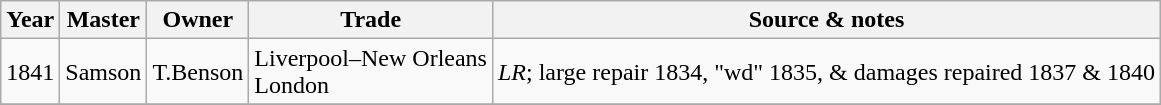<table class=" wikitable">
<tr>
<th>Year</th>
<th>Master</th>
<th>Owner</th>
<th>Trade</th>
<th>Source & notes</th>
</tr>
<tr>
<td>1841</td>
<td>Samson</td>
<td>T.Benson</td>
<td>Liverpool–New Orleans<br>London</td>
<td><em>LR</em>; large repair 1834, "wd" 1835, & damages repaired 1837 & 1840</td>
</tr>
<tr>
</tr>
</table>
